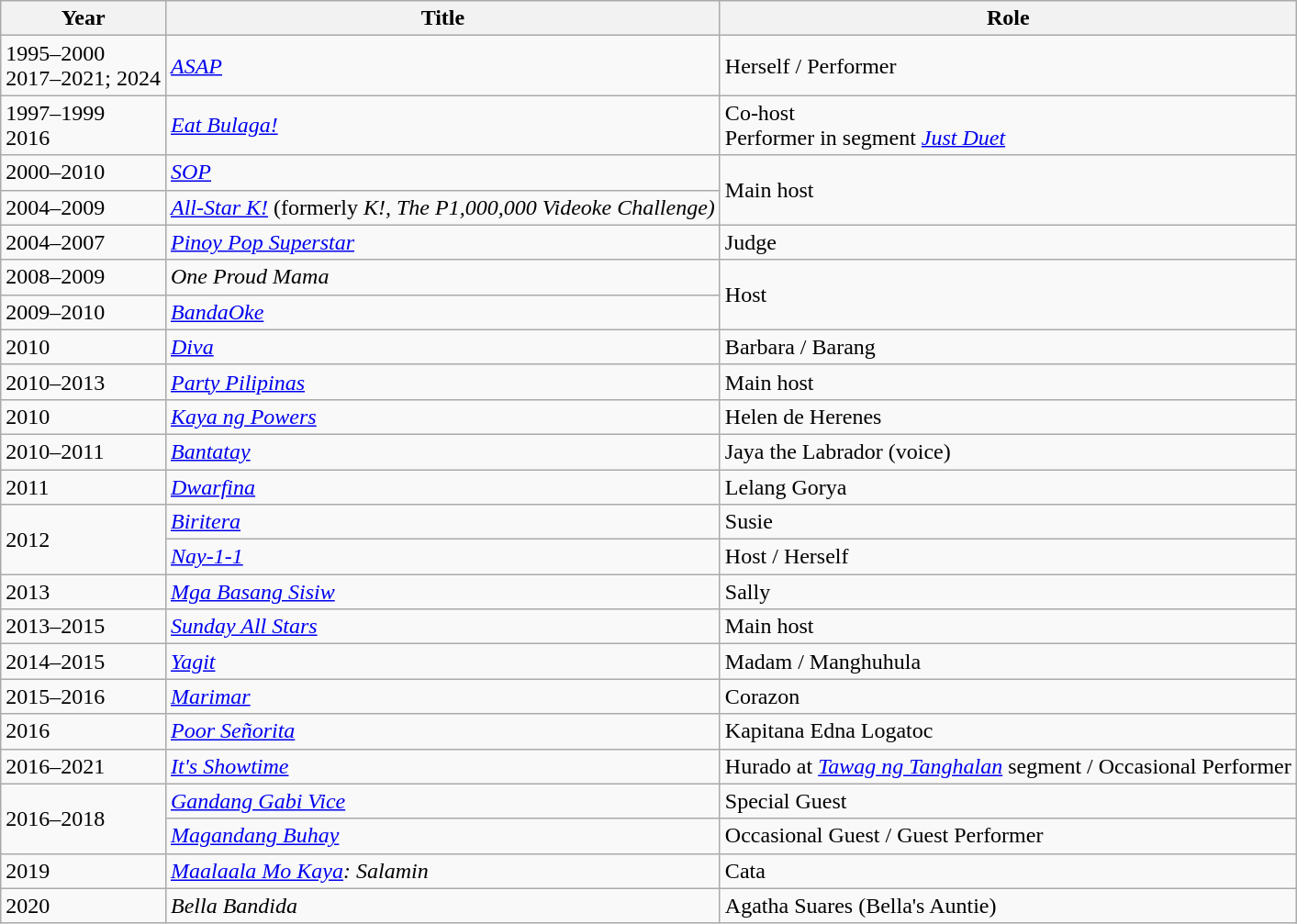<table class="wikitable">
<tr>
<th>Year</th>
<th>Title</th>
<th>Role</th>
</tr>
<tr>
<td>1995–2000 <br> 2017–2021; 2024</td>
<td><em><a href='#'>ASAP</a></em></td>
<td>Herself / Performer</td>
</tr>
<tr>
<td>1997–1999 <br> 2016</td>
<td><em><a href='#'>Eat Bulaga!</a></em></td>
<td>Co-host <br> Performer in segment <em><a href='#'>Just Duet</a></em></td>
</tr>
<tr>
<td>2000–2010</td>
<td><em><a href='#'>SOP</a></em></td>
<td rowspan="2">Main host</td>
</tr>
<tr>
<td>2004–2009</td>
<td><em><a href='#'>All-Star K!</a></em> (formerly <em>K!, The P1,000,000 Videoke Challenge)</em></td>
</tr>
<tr>
<td>2004–2007</td>
<td><em><a href='#'>Pinoy Pop Superstar</a></em></td>
<td>Judge</td>
</tr>
<tr>
<td>2008–2009</td>
<td><em>One Proud Mama</em></td>
<td rowspan="2">Host</td>
</tr>
<tr>
<td>2009–2010</td>
<td><em><a href='#'>BandaOke</a></em></td>
</tr>
<tr>
<td>2010</td>
<td><em><a href='#'>Diva</a></em></td>
<td>Barbara / Barang</td>
</tr>
<tr>
<td>2010–2013</td>
<td><em><a href='#'>Party Pilipinas</a></em></td>
<td>Main host</td>
</tr>
<tr>
<td>2010</td>
<td><em><a href='#'>Kaya ng Powers</a></em></td>
<td>Helen de Herenes</td>
</tr>
<tr>
<td>2010–2011</td>
<td><em><a href='#'>Bantatay</a></em></td>
<td>Jaya the Labrador (voice)</td>
</tr>
<tr>
<td>2011</td>
<td><em><a href='#'>Dwarfina</a></em></td>
<td>Lelang Gorya</td>
</tr>
<tr>
<td rowspan="2">2012</td>
<td><em><a href='#'>Biritera</a></em></td>
<td>Susie</td>
</tr>
<tr>
<td><em><a href='#'>Nay-1-1</a></em></td>
<td>Host / Herself</td>
</tr>
<tr>
<td>2013</td>
<td><em><a href='#'>Mga Basang Sisiw</a></em></td>
<td>Sally</td>
</tr>
<tr>
<td>2013–2015</td>
<td><em><a href='#'>Sunday All Stars</a></em></td>
<td>Main host</td>
</tr>
<tr>
<td>2014–2015</td>
<td><em><a href='#'>Yagit</a></em></td>
<td>Madam / Manghuhula</td>
</tr>
<tr>
<td>2015–2016</td>
<td><em><a href='#'>Marimar</a></em></td>
<td>Corazon</td>
</tr>
<tr>
<td>2016</td>
<td><em><a href='#'>Poor Señorita</a></em></td>
<td>Kapitana Edna Logatoc</td>
</tr>
<tr>
<td>2016–2021</td>
<td><em><a href='#'>It's Showtime</a></em></td>
<td>Hurado at <em><a href='#'>Tawag ng Tanghalan</a></em> segment / Occasional Performer</td>
</tr>
<tr>
<td rowspan="2">2016–2018</td>
<td><em><a href='#'>Gandang Gabi Vice</a></em></td>
<td>Special Guest</td>
</tr>
<tr>
<td><em><a href='#'>Magandang Buhay</a></em></td>
<td>Occasional Guest / Guest Performer</td>
</tr>
<tr>
<td>2019</td>
<td><em><a href='#'>Maalaala Mo Kaya</a>: Salamin</em></td>
<td>Cata</td>
</tr>
<tr>
<td>2020</td>
<td><em>Bella Bandida</em></td>
<td>Agatha Suares (Bella's Auntie)</td>
</tr>
</table>
